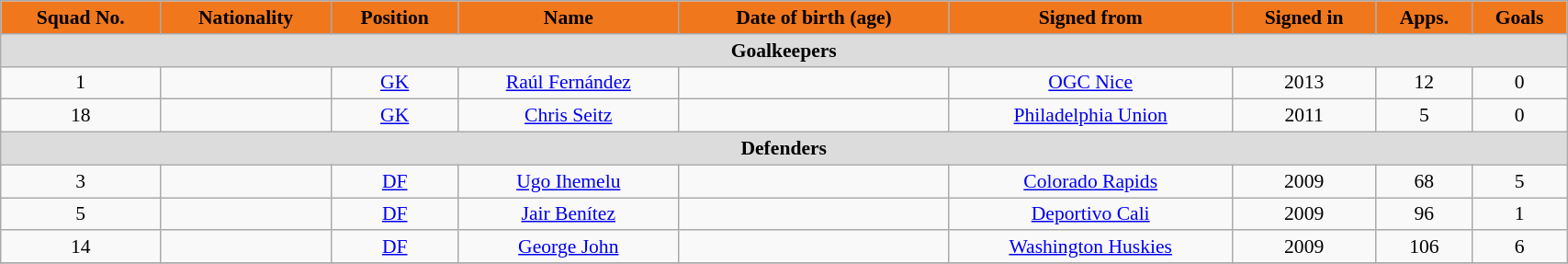<table class="wikitable"  style="text-align:center; font-size:90%; width:90%;">
<tr>
<th style="background:#F1771D; color:black; text-align:center;">Squad No.</th>
<th style="background:#F1771D; color:black; text-align:center;">Nationality</th>
<th style="background:#F1771D; color:black; text-align:center;">Position</th>
<th style="background:#F1771D; color:black; text-align:center;">Name</th>
<th style="background:#F1771D; color:black; text-align:center;">Date of birth (age)</th>
<th style="background:#F1771D; color:black; text-align:center;">Signed from</th>
<th style="background:#F1771D; color:black; text-align:center;">Signed in</th>
<th style="background:#F1771D; color:black; text-align:center;">Apps.</th>
<th style="background:#F1771D; color:black; text-align:center;">Goals</th>
</tr>
<tr>
<th colspan=11  style="background:#dcdcdc; text-align:center;">Goalkeepers</th>
</tr>
<tr>
<td>1</td>
<td></td>
<td><a href='#'>GK</a></td>
<td><a href='#'>Raúl Fernández</a></td>
<td></td>
<td><a href='#'>OGC Nice</a></td>
<td>2013</td>
<td>12</td>
<td>0</td>
</tr>
<tr>
<td>18</td>
<td></td>
<td><a href='#'>GK</a></td>
<td><a href='#'>Chris Seitz</a></td>
<td></td>
<td><a href='#'>Philadelphia Union</a></td>
<td>2011</td>
<td>5</td>
<td>0</td>
</tr>
<tr>
<th colspan=11  style="background:#dcdcdc; text-align:center;">Defenders</th>
</tr>
<tr>
<td>3</td>
<td></td>
<td><a href='#'>DF</a></td>
<td><a href='#'>Ugo Ihemelu</a></td>
<td></td>
<td><a href='#'>Colorado Rapids</a></td>
<td>2009</td>
<td>68</td>
<td>5</td>
</tr>
<tr>
<td>5</td>
<td></td>
<td><a href='#'>DF</a></td>
<td><a href='#'>Jair Benítez</a></td>
<td></td>
<td><a href='#'>Deportivo Cali</a></td>
<td>2009</td>
<td>96</td>
<td>1</td>
</tr>
<tr>
<td>14</td>
<td></td>
<td><a href='#'>DF</a></td>
<td><a href='#'>George John</a></td>
<td></td>
<td><a href='#'>Washington Huskies</a></td>
<td>2009</td>
<td>106</td>
<td>6</td>
</tr>
<tr>
</tr>
</table>
